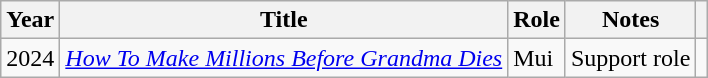<table class="wikitable sortable plainrowheaders">
<tr>
<th scope="col">Year</th>
<th scope="col">Title</th>
<th scope="col">Role</th>
<th scope="col" class="unsortable">Notes</th>
<th scope="col" class="unsortable"></th>
</tr>
<tr>
<td>2024</td>
<td><em><a href='#'>How To Make Millions Before Grandma Dies</a></em></td>
<td>Mui</td>
<td>Support role</td>
<td></td>
</tr>
</table>
